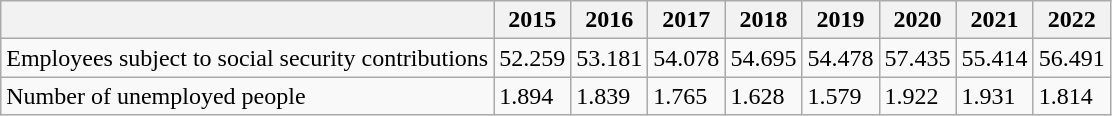<table class="wikitable">
<tr>
<th></th>
<th>2015</th>
<th>2016</th>
<th>2017</th>
<th>2018</th>
<th>2019</th>
<th>2020</th>
<th>2021</th>
<th>2022</th>
</tr>
<tr>
<td>Employees subject to social security contributions</td>
<td>52.259</td>
<td>53.181</td>
<td>54.078</td>
<td>54.695</td>
<td>54.478</td>
<td>57.435</td>
<td>55.414</td>
<td>56.491</td>
</tr>
<tr>
<td>Number of unemployed people</td>
<td>1.894</td>
<td>1.839</td>
<td>1.765</td>
<td>1.628</td>
<td>1.579</td>
<td>1.922</td>
<td>1.931</td>
<td>1.814</td>
</tr>
</table>
